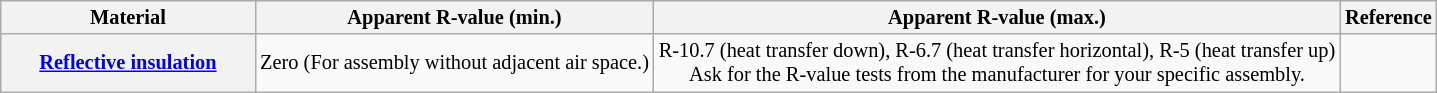<table class="wikitable sortable" style="width:auto; font-size:85%; text-align:center;">
<tr>
<th style="width:12em">Material</th>
<th>Apparent R-value (min.)</th>
<th>Apparent R-value (max.)</th>
<th>Reference</th>
</tr>
<tr>
<th><a href='#'>Reflective insulation</a></th>
<td>Zero (For assembly without adjacent air space.)</td>
<td>R-10.7 (heat transfer down), R-6.7 (heat transfer horizontal), R-5 (heat transfer up)<br>Ask for the R-value tests from the manufacturer for your specific assembly.</td>
<td></td>
</tr>
</table>
